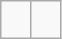<table class="wikitable">
<tr>
<td style="padding-left:16px;"></td>
<td style="padding-left:16px;"><br></td>
</tr>
</table>
